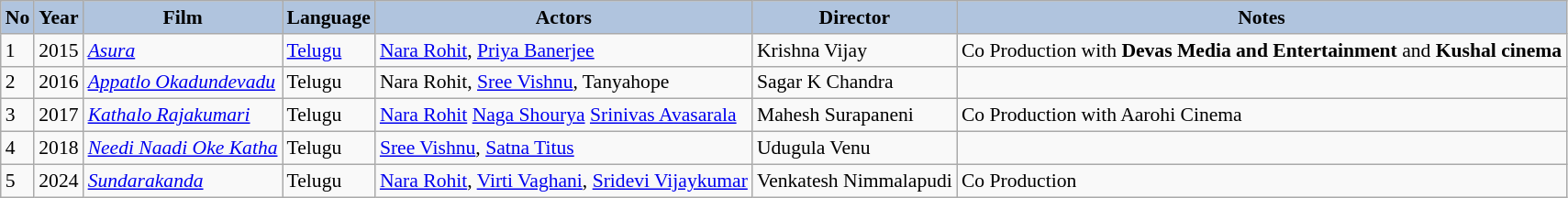<table class="wikitable" style="font-size:90%">
<tr style="text-align:center;">
<th style="text-align:center; background:#b0c4de;">No</th>
<th style="text-align:center; background:#b0c4de;">Year</th>
<th style="text-align:center; background:#b0c4de;">Film</th>
<th style="text-align:center; background:#b0c4de;">Language</th>
<th style="text-align:center; background:#b0c4de;">Actors</th>
<th style="text-align:center; background:#b0c4de;">Director</th>
<th style="text-align:center; background:#b0c4de;">Notes</th>
</tr>
<tr>
<td>1</td>
<td>2015</td>
<td><em> <a href='#'>Asura</a></em></td>
<td><a href='#'>Telugu</a></td>
<td><a href='#'>Nara Rohit</a>, <a href='#'>Priya Banerjee</a></td>
<td>Krishna Vijay</td>
<td>Co Production with <strong> Devas Media and Entertainment</strong> and <strong>Kushal cinema </strong></td>
</tr>
<tr>
<td>2</td>
<td>2016</td>
<td><em><a href='#'>Appatlo Okadundevadu</a></em></td>
<td>Telugu</td>
<td>Nara Rohit, <a href='#'>Sree Vishnu</a>, Tanyahope</td>
<td>Sagar K Chandra</td>
<td></td>
</tr>
<tr>
<td>3</td>
<td>2017</td>
<td><em><a href='#'>Kathalo Rajakumari</a></em></td>
<td>Telugu</td>
<td><a href='#'>Nara Rohit</a> <a href='#'>Naga Shourya</a> <a href='#'>Srinivas Avasarala</a></td>
<td>Mahesh Surapaneni</td>
<td>Co Production with Aarohi Cinema</td>
</tr>
<tr>
<td>4</td>
<td>2018</td>
<td><em><a href='#'>Needi Naadi Oke Katha</a></em></td>
<td>Telugu</td>
<td><a href='#'>Sree Vishnu</a>, <a href='#'>Satna Titus</a></td>
<td>Udugula Venu</td>
<td></td>
</tr>
<tr>
<td>5</td>
<td>2024</td>
<td><em><a href='#'>Sundarakanda</a></em></td>
<td>Telugu</td>
<td><a href='#'>Nara Rohit</a>, <a href='#'>Virti Vaghani</a>, <a href='#'>Sridevi Vijaykumar</a></td>
<td>Venkatesh Nimmalapudi</td>
<td>Co Production</td>
</tr>
</table>
